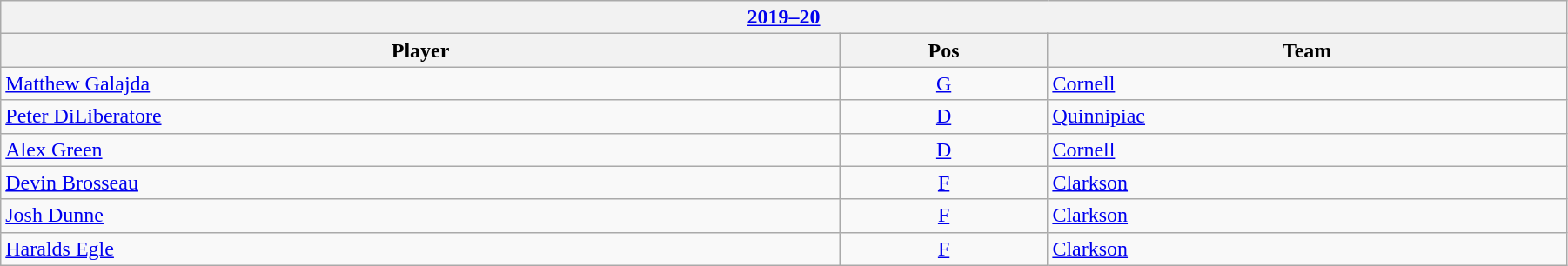<table class="wikitable" width=95%>
<tr>
<th colspan=3><a href='#'>2019–20</a></th>
</tr>
<tr>
<th>Player</th>
<th>Pos</th>
<th>Team</th>
</tr>
<tr>
<td><a href='#'>Matthew Galajda</a></td>
<td align=center><a href='#'>G</a></td>
<td><a href='#'>Cornell</a></td>
</tr>
<tr>
<td><a href='#'>Peter DiLiberatore</a></td>
<td align=center><a href='#'>D</a></td>
<td><a href='#'>Quinnipiac</a></td>
</tr>
<tr>
<td><a href='#'>Alex Green</a></td>
<td align=center><a href='#'>D</a></td>
<td><a href='#'>Cornell</a></td>
</tr>
<tr>
<td><a href='#'>Devin Brosseau</a></td>
<td align=center><a href='#'>F</a></td>
<td><a href='#'>Clarkson</a></td>
</tr>
<tr>
<td><a href='#'>Josh Dunne</a></td>
<td align=center><a href='#'>F</a></td>
<td><a href='#'>Clarkson</a></td>
</tr>
<tr>
<td><a href='#'>Haralds Egle</a></td>
<td align=center><a href='#'>F</a></td>
<td><a href='#'>Clarkson</a></td>
</tr>
</table>
